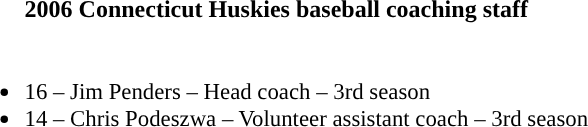<table class="toccolours">
<tr>
<th colspan=9>2006 Connecticut Huskies baseball coaching staff</th>
</tr>
<tr>
<td style="text-align: left; font-size: 95%;" valign="top"><br><ul><li>16 – Jim Penders – Head coach – 3rd season</li><li>14 – Chris Podeszwa – Volunteer assistant coach – 3rd season</li></ul></td>
</tr>
</table>
